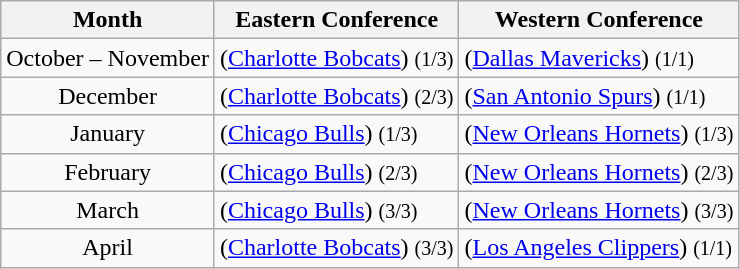<table class="wikitable sortable">
<tr>
<th>Month</th>
<th>Eastern Conference</th>
<th>Western Conference</th>
</tr>
<tr>
<td align=center>October – November</td>
<td> (<a href='#'>Charlotte Bobcats</a>) <small>(1/3)</small></td>
<td> (<a href='#'>Dallas Mavericks</a>) <small>(1/1)</small></td>
</tr>
<tr>
<td align=center>December</td>
<td> (<a href='#'>Charlotte Bobcats</a>) <small>(2/3)</small></td>
<td> (<a href='#'>San Antonio Spurs</a>) <small>(1/1)</small></td>
</tr>
<tr>
<td align=center>January</td>
<td> (<a href='#'>Chicago Bulls</a>) <small>(1/3)</small></td>
<td> (<a href='#'>New Orleans Hornets</a>) <small>(1/3)</small></td>
</tr>
<tr>
<td align=center>February</td>
<td> (<a href='#'>Chicago Bulls</a>) <small>(2/3)</small></td>
<td> (<a href='#'>New Orleans Hornets</a>) <small>(2/3)</small></td>
</tr>
<tr>
<td align=center>March</td>
<td> (<a href='#'>Chicago Bulls</a>) <small>(3/3)</small></td>
<td> (<a href='#'>New Orleans Hornets</a>) <small>(3/3)</small></td>
</tr>
<tr>
<td align=center>April</td>
<td> (<a href='#'>Charlotte Bobcats</a>) <small>(3/3)</small></td>
<td> (<a href='#'>Los Angeles Clippers</a>) <small>(1/1)</small></td>
</tr>
</table>
